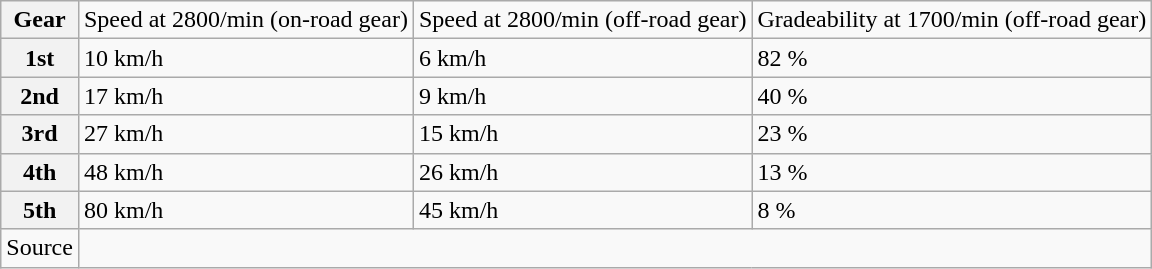<table class="wikitable mw-collapsible mw-collapsed">
<tr>
<th>Gear</th>
<td>Speed at 2800/min (on-road gear)</td>
<td>Speed at 2800/min (off-road gear)</td>
<td>Gradeability at 1700/min (off-road gear)</td>
</tr>
<tr>
<th>1st</th>
<td>10 km/h</td>
<td>6 km/h</td>
<td>82 %</td>
</tr>
<tr>
<th>2nd</th>
<td>17 km/h</td>
<td>9 km/h</td>
<td>40 %</td>
</tr>
<tr>
<th>3rd</th>
<td>27 km/h</td>
<td>15 km/h</td>
<td>23 %</td>
</tr>
<tr>
<th>4th</th>
<td>48 km/h</td>
<td>26 km/h</td>
<td>13 %</td>
</tr>
<tr>
<th>5th</th>
<td>80 km/h</td>
<td>45 km/h</td>
<td>8 %</td>
</tr>
<tr>
<td>Source</td>
<td colspan="3"></td>
</tr>
</table>
